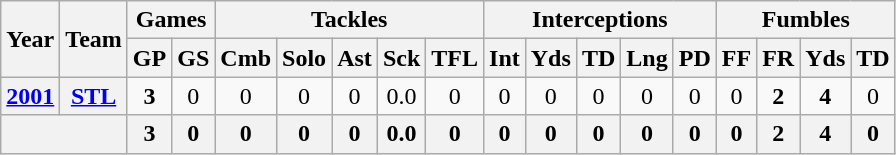<table class="wikitable" style="text-align:center">
<tr>
<th rowspan="2">Year</th>
<th rowspan="2">Team</th>
<th colspan="2">Games</th>
<th colspan="5">Tackles</th>
<th colspan="5">Interceptions</th>
<th colspan="4">Fumbles</th>
</tr>
<tr>
<th>GP</th>
<th>GS</th>
<th>Cmb</th>
<th>Solo</th>
<th>Ast</th>
<th>Sck</th>
<th>TFL</th>
<th>Int</th>
<th>Yds</th>
<th>TD</th>
<th>Lng</th>
<th>PD</th>
<th>FF</th>
<th>FR</th>
<th>Yds</th>
<th>TD</th>
</tr>
<tr>
<th><a href='#'>2001</a></th>
<th><a href='#'>STL</a></th>
<td><strong>3</strong></td>
<td>0</td>
<td>0</td>
<td>0</td>
<td>0</td>
<td>0.0</td>
<td>0</td>
<td>0</td>
<td>0</td>
<td>0</td>
<td>0</td>
<td>0</td>
<td>0</td>
<td><strong>2</strong></td>
<td><strong>4</strong></td>
<td>0</td>
</tr>
<tr>
<th colspan="2"></th>
<th>3</th>
<th>0</th>
<th>0</th>
<th>0</th>
<th>0</th>
<th>0.0</th>
<th>0</th>
<th>0</th>
<th>0</th>
<th>0</th>
<th>0</th>
<th>0</th>
<th>0</th>
<th>2</th>
<th>4</th>
<th>0</th>
</tr>
</table>
